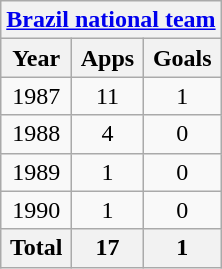<table class="wikitable" style="text-align:center">
<tr>
<th colspan=3><a href='#'>Brazil national team</a></th>
</tr>
<tr>
<th>Year</th>
<th>Apps</th>
<th>Goals</th>
</tr>
<tr>
<td>1987</td>
<td>11</td>
<td>1</td>
</tr>
<tr>
<td>1988</td>
<td>4</td>
<td>0</td>
</tr>
<tr>
<td>1989</td>
<td>1</td>
<td>0</td>
</tr>
<tr>
<td>1990</td>
<td>1</td>
<td>0</td>
</tr>
<tr>
<th>Total</th>
<th>17</th>
<th>1</th>
</tr>
</table>
